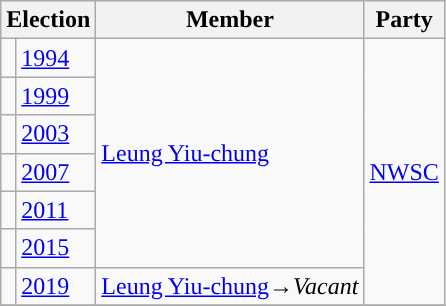<table class="wikitable">
<tr>
<th colspan="2">Election</th>
<th>Member</th>
<th>Party</th>
</tr>
<tr>
<td style="background-color: "></td>
<td><a href='#'>1994</a></td>
<td rowspan=6><a href='#'>Leung Yiu-chung</a></td>
<td rowspan=7><a href='#'>NWSC</a></td>
</tr>
<tr>
<td style="background-color: "></td>
<td><a href='#'>1999</a></td>
</tr>
<tr>
<td style="background-color: "></td>
<td><a href='#'>2003</a></td>
</tr>
<tr>
<td style="background-color: "></td>
<td><a href='#'>2007</a></td>
</tr>
<tr>
<td style="background-color: "></td>
<td><a href='#'>2011</a></td>
</tr>
<tr>
<td style="background-color: "></td>
<td><a href='#'>2015</a></td>
</tr>
<tr>
<td style="background-color: "></td>
<td><a href='#'>2019</a></td>
<td><a href='#'>Leung Yiu-chung</a>→<em>Vacant</em></td>
</tr>
<tr>
</tr>
</table>
